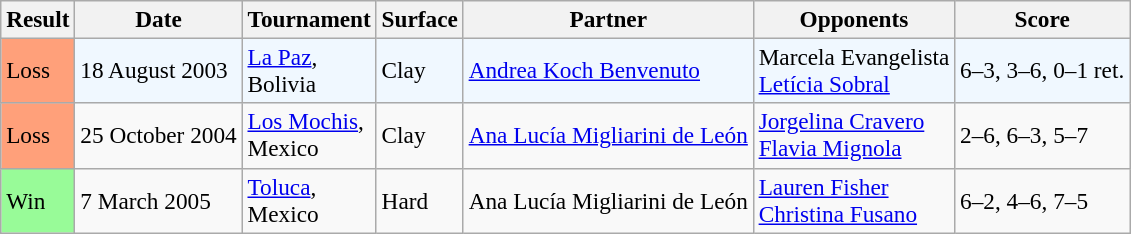<table class="sortable wikitable" style=font-size:97%>
<tr>
<th>Result</th>
<th>Date</th>
<th>Tournament</th>
<th>Surface</th>
<th>Partner</th>
<th>Opponents</th>
<th class="unsortable">Score</th>
</tr>
<tr style="background:#f0f8ff;">
<td style="background:#ffa07a;">Loss</td>
<td>18 August 2003</td>
<td><a href='#'>La Paz</a>, <br>Bolivia</td>
<td>Clay</td>
<td> <a href='#'>Andrea Koch Benvenuto</a></td>
<td> Marcela Evangelista <br>  <a href='#'>Letícia Sobral</a></td>
<td>6–3, 3–6, 0–1 ret.</td>
</tr>
<tr>
<td style="background:#ffa07a;">Loss</td>
<td>25 October 2004</td>
<td><a href='#'>Los Mochis</a>, <br>Mexico</td>
<td>Clay</td>
<td> <a href='#'>Ana Lucía Migliarini de León</a></td>
<td> <a href='#'>Jorgelina Cravero</a> <br>  <a href='#'>Flavia Mignola</a></td>
<td>2–6, 6–3, 5–7</td>
</tr>
<tr>
<td bgcolor="98FB98">Win</td>
<td>7 March 2005</td>
<td><a href='#'>Toluca</a>, <br>Mexico</td>
<td>Hard</td>
<td> Ana Lucía Migliarini de León</td>
<td> <a href='#'>Lauren Fisher</a> <br>  <a href='#'>Christina Fusano</a></td>
<td>6–2, 4–6, 7–5</td>
</tr>
</table>
